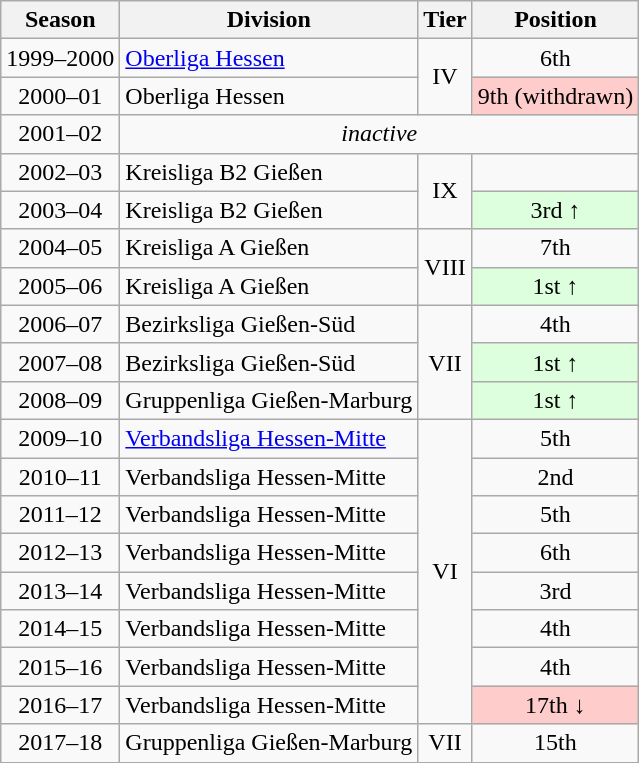<table class="wikitable">
<tr>
<th>Season</th>
<th>Division</th>
<th>Tier</th>
<th>Position</th>
</tr>
<tr align="center">
<td>1999–2000</td>
<td align="left"><a href='#'>Oberliga Hessen</a></td>
<td rowspan=2>IV</td>
<td>6th</td>
</tr>
<tr align="center">
<td>2000–01</td>
<td align="left">Oberliga Hessen</td>
<td bgcolor="#ffcccc">9th (withdrawn)</td>
</tr>
<tr align="center">
<td>2001–02</td>
<td colspan=3><em>inactive</em></td>
</tr>
<tr align="center">
<td>2002–03</td>
<td align="left">Kreisliga B2 Gießen</td>
<td rowspan=2>IX</td>
<td></td>
</tr>
<tr align="center">
<td>2003–04</td>
<td align="left">Kreisliga B2 Gießen</td>
<td bgcolor="#ddffdd">3rd ↑</td>
</tr>
<tr align="center">
<td>2004–05</td>
<td align="left">Kreisliga A Gießen</td>
<td rowspan=2>VIII</td>
<td>7th</td>
</tr>
<tr align="center">
<td>2005–06</td>
<td align="left">Kreisliga A Gießen</td>
<td bgcolor="#ddffdd">1st ↑</td>
</tr>
<tr align="center">
<td>2006–07</td>
<td align="left">Bezirksliga Gießen-Süd</td>
<td rowspan=3>VII</td>
<td>4th</td>
</tr>
<tr align="center">
<td>2007–08</td>
<td align="left">Bezirksliga Gießen-Süd</td>
<td bgcolor="#ddffdd">1st ↑</td>
</tr>
<tr align="center">
<td>2008–09</td>
<td align="left">Gruppenliga Gießen-Marburg</td>
<td bgcolor="#ddffdd">1st ↑</td>
</tr>
<tr align="center">
<td>2009–10</td>
<td align="left"><a href='#'>Verbandsliga Hessen-Mitte</a></td>
<td rowspan=8>VI</td>
<td>5th</td>
</tr>
<tr align="center">
<td>2010–11</td>
<td align="left">Verbandsliga Hessen-Mitte</td>
<td>2nd</td>
</tr>
<tr align="center">
<td>2011–12</td>
<td align="left">Verbandsliga Hessen-Mitte</td>
<td>5th</td>
</tr>
<tr align="center">
<td>2012–13</td>
<td align="left">Verbandsliga Hessen-Mitte</td>
<td>6th</td>
</tr>
<tr align="center">
<td>2013–14</td>
<td align="left">Verbandsliga Hessen-Mitte</td>
<td>3rd</td>
</tr>
<tr align="center">
<td>2014–15</td>
<td align="left">Verbandsliga Hessen-Mitte</td>
<td>4th</td>
</tr>
<tr align="center">
<td>2015–16</td>
<td align="left">Verbandsliga Hessen-Mitte</td>
<td>4th</td>
</tr>
<tr align="center">
<td>2016–17</td>
<td align="left">Verbandsliga Hessen-Mitte</td>
<td bgcolor="ffcccc">17th ↓</td>
</tr>
<tr align="center">
<td>2017–18</td>
<td align="left">Gruppenliga Gießen-Marburg</td>
<td>VII</td>
<td>15th</td>
</tr>
</table>
